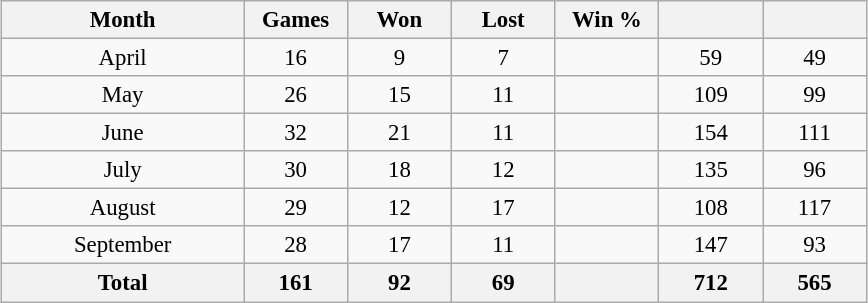<table class="wikitable" style="font-size:95%; text-align:center; width:38em;margin:0.5em auto;">
<tr>
<th width="28%">Month</th>
<th width="12%">Games</th>
<th width="12%">Won</th>
<th width="12%">Lost</th>
<th width="12%">Win %</th>
<th width="12%"></th>
<th width="12%"></th>
</tr>
<tr>
<td>April</td>
<td>16</td>
<td>9</td>
<td>7</td>
<td></td>
<td>59</td>
<td>49</td>
</tr>
<tr>
<td>May</td>
<td>26</td>
<td>15</td>
<td>11</td>
<td></td>
<td>109</td>
<td>99</td>
</tr>
<tr>
<td>June</td>
<td>32</td>
<td>21</td>
<td>11</td>
<td></td>
<td>154</td>
<td>111</td>
</tr>
<tr>
<td>July</td>
<td>30</td>
<td>18</td>
<td>12</td>
<td></td>
<td>135</td>
<td>96</td>
</tr>
<tr>
<td>August</td>
<td>29</td>
<td>12</td>
<td>17</td>
<td></td>
<td>108</td>
<td>117</td>
</tr>
<tr>
<td>September</td>
<td>28</td>
<td>17</td>
<td>11</td>
<td></td>
<td>147</td>
<td>93</td>
</tr>
<tr>
<th>Total</th>
<th>161</th>
<th>92</th>
<th>69</th>
<th></th>
<th>712</th>
<th>565</th>
</tr>
</table>
